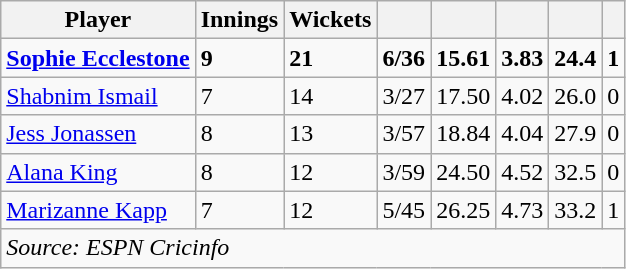<table class="wikitable sortable">
<tr>
<th>Player</th>
<th>Innings</th>
<th>Wickets</th>
<th></th>
<th></th>
<th></th>
<th></th>
<th></th>
</tr>
<tr>
<td><strong> <a href='#'>Sophie Ecclestone</a></strong></td>
<td><strong>9</strong></td>
<td><strong>21</strong></td>
<td><strong>6/36</strong></td>
<td><strong>15.61</strong></td>
<td><strong>3.83</strong></td>
<td><strong>24.4</strong></td>
<td><strong>1</strong></td>
</tr>
<tr>
<td> <a href='#'>Shabnim Ismail</a></td>
<td>7</td>
<td>14</td>
<td>3/27</td>
<td>17.50</td>
<td>4.02</td>
<td>26.0</td>
<td>0</td>
</tr>
<tr>
<td> <a href='#'>Jess Jonassen</a></td>
<td>8</td>
<td>13</td>
<td>3/57</td>
<td>18.84</td>
<td>4.04</td>
<td>27.9</td>
<td>0</td>
</tr>
<tr>
<td> <a href='#'>Alana King</a></td>
<td>8</td>
<td>12</td>
<td>3/59</td>
<td>24.50</td>
<td>4.52</td>
<td>32.5</td>
<td>0</td>
</tr>
<tr>
<td> <a href='#'>Marizanne Kapp</a></td>
<td>7</td>
<td>12</td>
<td>5/45</td>
<td>26.25</td>
<td>4.73</td>
<td>33.2</td>
<td>1</td>
</tr>
<tr>
<td colspan="9"><em>Source: ESPN Cricinfo</em></td>
</tr>
</table>
